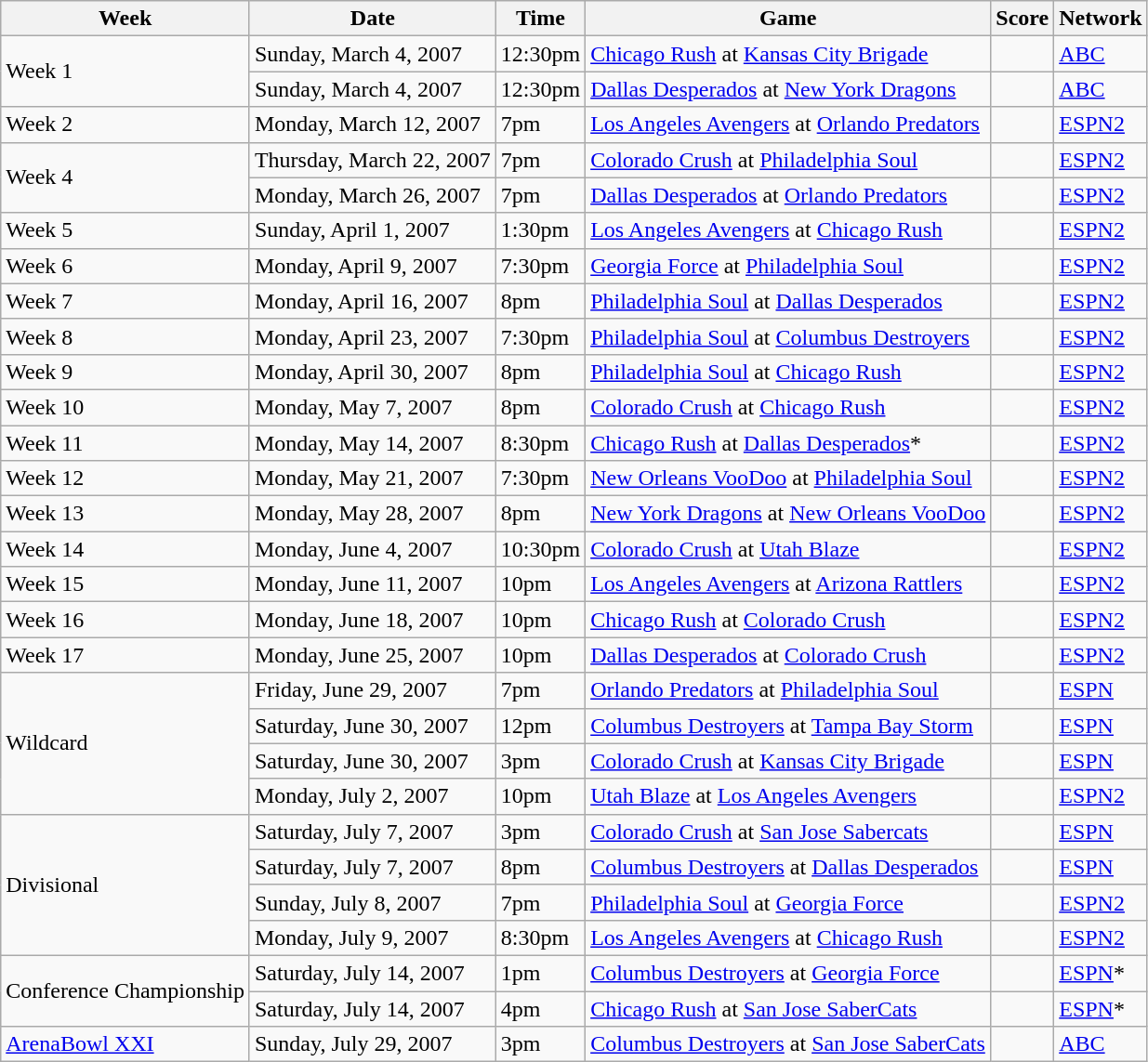<table class="wikitable">
<tr>
<th>Week</th>
<th>Date</th>
<th>Time</th>
<th>Game</th>
<th>Score</th>
<th>Network</th>
</tr>
<tr>
<td rowspan=2>Week 1</td>
<td>Sunday, March 4, 2007</td>
<td>12:30pm</td>
<td><a href='#'>Chicago Rush</a> at <a href='#'>Kansas City Brigade</a></td>
<td></td>
<td><a href='#'>ABC</a></td>
</tr>
<tr>
<td>Sunday, March 4, 2007</td>
<td>12:30pm</td>
<td><a href='#'>Dallas Desperados</a> at <a href='#'>New York Dragons</a></td>
<td></td>
<td><a href='#'>ABC</a></td>
</tr>
<tr>
<td>Week 2</td>
<td>Monday, March 12, 2007</td>
<td>7pm</td>
<td><a href='#'>Los Angeles Avengers</a> at <a href='#'>Orlando Predators</a></td>
<td></td>
<td><a href='#'>ESPN2</a></td>
</tr>
<tr>
<td rowspan=2>Week 4</td>
<td>Thursday, March 22, 2007</td>
<td>7pm</td>
<td><a href='#'>Colorado Crush</a> at <a href='#'>Philadelphia Soul</a></td>
<td></td>
<td><a href='#'>ESPN2</a></td>
</tr>
<tr>
<td>Monday, March 26, 2007</td>
<td>7pm</td>
<td><a href='#'>Dallas Desperados</a> at <a href='#'>Orlando Predators</a></td>
<td></td>
<td><a href='#'>ESPN2</a></td>
</tr>
<tr>
<td>Week 5</td>
<td>Sunday, April 1, 2007</td>
<td>1:30pm</td>
<td><a href='#'>Los Angeles Avengers</a> at <a href='#'>Chicago Rush</a></td>
<td></td>
<td><a href='#'>ESPN2</a></td>
</tr>
<tr>
<td>Week 6</td>
<td>Monday, April 9, 2007</td>
<td>7:30pm</td>
<td><a href='#'>Georgia Force</a> at <a href='#'>Philadelphia Soul</a></td>
<td></td>
<td><a href='#'>ESPN2</a></td>
</tr>
<tr>
<td>Week 7</td>
<td>Monday, April 16, 2007</td>
<td>8pm</td>
<td><a href='#'>Philadelphia Soul</a> at <a href='#'>Dallas Desperados</a></td>
<td></td>
<td><a href='#'>ESPN2</a></td>
</tr>
<tr>
<td>Week 8</td>
<td>Monday, April 23, 2007</td>
<td>7:30pm</td>
<td><a href='#'>Philadelphia Soul</a> at <a href='#'>Columbus Destroyers</a></td>
<td></td>
<td><a href='#'>ESPN2</a></td>
</tr>
<tr>
<td>Week 9</td>
<td>Monday, April 30, 2007</td>
<td>8pm</td>
<td><a href='#'>Philadelphia Soul</a> at <a href='#'>Chicago Rush</a></td>
<td></td>
<td><a href='#'>ESPN2</a></td>
</tr>
<tr>
<td>Week 10</td>
<td>Monday, May 7, 2007</td>
<td>8pm</td>
<td><a href='#'>Colorado Crush</a> at <a href='#'>Chicago Rush</a></td>
<td></td>
<td><a href='#'>ESPN2</a></td>
</tr>
<tr>
<td>Week 11</td>
<td>Monday, May 14, 2007</td>
<td>8:30pm</td>
<td><a href='#'>Chicago Rush</a> at <a href='#'>Dallas Desperados</a>*</td>
<td></td>
<td><a href='#'>ESPN2</a></td>
</tr>
<tr>
<td>Week 12</td>
<td>Monday, May 21, 2007</td>
<td>7:30pm</td>
<td><a href='#'>New Orleans VooDoo</a> at <a href='#'>Philadelphia Soul</a></td>
<td></td>
<td><a href='#'>ESPN2</a></td>
</tr>
<tr>
<td>Week 13</td>
<td>Monday, May 28, 2007</td>
<td>8pm</td>
<td><a href='#'>New York Dragons</a> at <a href='#'>New Orleans VooDoo</a></td>
<td></td>
<td><a href='#'>ESPN2</a></td>
</tr>
<tr>
<td>Week 14</td>
<td>Monday, June 4, 2007</td>
<td>10:30pm</td>
<td><a href='#'>Colorado Crush</a> at <a href='#'>Utah Blaze</a></td>
<td></td>
<td><a href='#'>ESPN2</a></td>
</tr>
<tr>
<td>Week 15</td>
<td>Monday, June 11, 2007</td>
<td>10pm</td>
<td><a href='#'>Los Angeles Avengers</a> at <a href='#'>Arizona Rattlers</a></td>
<td></td>
<td><a href='#'>ESPN2</a></td>
</tr>
<tr>
<td>Week 16</td>
<td>Monday, June 18, 2007</td>
<td>10pm</td>
<td><a href='#'>Chicago Rush</a> at <a href='#'>Colorado Crush</a></td>
<td></td>
<td><a href='#'>ESPN2</a></td>
</tr>
<tr>
<td>Week 17</td>
<td>Monday, June 25, 2007</td>
<td>10pm</td>
<td><a href='#'>Dallas Desperados</a> at <a href='#'>Colorado Crush</a></td>
<td></td>
<td><a href='#'>ESPN2</a></td>
</tr>
<tr>
<td rowspan=4>Wildcard</td>
<td>Friday, June 29, 2007</td>
<td>7pm</td>
<td><a href='#'>Orlando Predators</a> at <a href='#'>Philadelphia Soul</a></td>
<td></td>
<td><a href='#'>ESPN</a></td>
</tr>
<tr>
<td>Saturday, June 30, 2007</td>
<td>12pm</td>
<td><a href='#'>Columbus Destroyers</a> at <a href='#'>Tampa Bay Storm</a></td>
<td></td>
<td><a href='#'>ESPN</a></td>
</tr>
<tr>
<td>Saturday, June 30, 2007</td>
<td>3pm</td>
<td><a href='#'>Colorado Crush</a> at <a href='#'>Kansas City Brigade</a></td>
<td></td>
<td><a href='#'>ESPN</a></td>
</tr>
<tr>
<td>Monday, July 2, 2007</td>
<td>10pm</td>
<td><a href='#'>Utah Blaze</a> at <a href='#'>Los Angeles Avengers</a></td>
<td></td>
<td><a href='#'>ESPN2</a></td>
</tr>
<tr>
<td rowspan=4>Divisional</td>
<td>Saturday, July 7, 2007</td>
<td>3pm</td>
<td><a href='#'>Colorado Crush</a> at <a href='#'>San Jose Sabercats</a></td>
<td></td>
<td><a href='#'>ESPN</a></td>
</tr>
<tr>
<td>Saturday, July 7, 2007</td>
<td>8pm</td>
<td><a href='#'>Columbus Destroyers</a> at <a href='#'>Dallas Desperados</a></td>
<td></td>
<td><a href='#'>ESPN</a></td>
</tr>
<tr>
<td>Sunday, July 8, 2007</td>
<td>7pm</td>
<td><a href='#'>Philadelphia Soul</a> at <a href='#'>Georgia Force</a></td>
<td></td>
<td><a href='#'>ESPN2</a></td>
</tr>
<tr>
<td>Monday, July 9, 2007</td>
<td>8:30pm</td>
<td><a href='#'>Los Angeles Avengers</a> at <a href='#'>Chicago Rush</a></td>
<td></td>
<td><a href='#'>ESPN2</a></td>
</tr>
<tr>
<td rowspan=2>Conference Championship</td>
<td>Saturday, July 14, 2007</td>
<td>1pm</td>
<td><a href='#'>Columbus Destroyers</a> at <a href='#'>Georgia Force</a></td>
<td></td>
<td><a href='#'>ESPN</a>*</td>
</tr>
<tr>
<td>Saturday, July 14, 2007</td>
<td>4pm</td>
<td><a href='#'>Chicago Rush</a> at <a href='#'>San Jose SaberCats</a></td>
<td></td>
<td><a href='#'>ESPN</a>*</td>
</tr>
<tr>
<td><a href='#'>ArenaBowl XXI</a></td>
<td>Sunday, July 29, 2007</td>
<td>3pm</td>
<td><a href='#'>Columbus Destroyers</a> at <a href='#'>San Jose SaberCats</a></td>
<td></td>
<td><a href='#'>ABC</a></td>
</tr>
</table>
